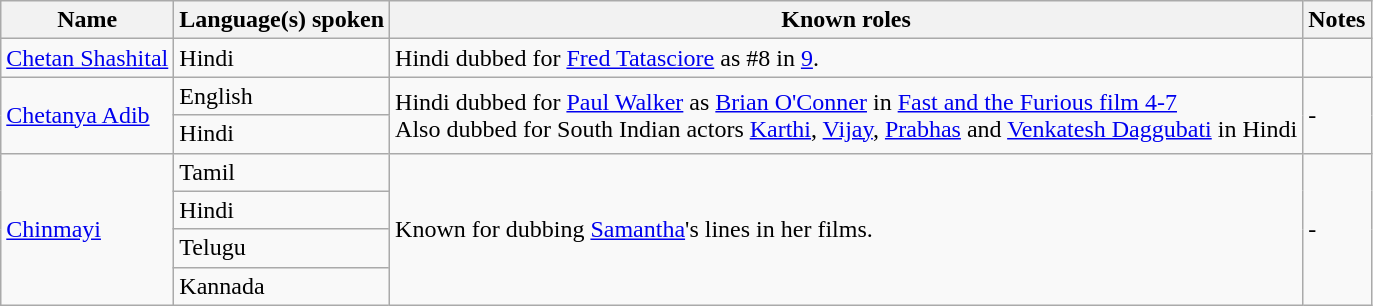<table class="wikitable sortable">
<tr>
<th>Name</th>
<th>Language(s) spoken</th>
<th>Known roles</th>
<th>Notes</th>
</tr>
<tr>
<td><a href='#'>Chetan Shashital</a></td>
<td>Hindi</td>
<td>Hindi dubbed for <a href='#'>Fred Tatasciore</a> as #8 in <a href='#'>9</a>.</td>
<td></td>
</tr>
<tr>
<td rowspan="2"><a href='#'>Chetanya Adib</a></td>
<td>English</td>
<td rowspan="2">Hindi dubbed for <a href='#'>Paul Walker</a> as <a href='#'>Brian O'Conner</a> in <a href='#'>Fast and the Furious film 4-7</a> <br> Also dubbed for South Indian actors <a href='#'>Karthi</a>, <a href='#'>Vijay</a>, <a href='#'>Prabhas</a> and <a href='#'>Venkatesh Daggubati</a> in Hindi</td>
<td rowspan="2">-</td>
</tr>
<tr>
<td>Hindi</td>
</tr>
<tr>
<td rowspan="4"><a href='#'>Chinmayi</a></td>
<td>Tamil</td>
<td rowspan="4">Known for dubbing <a href='#'>Samantha</a>'s lines in her films.</td>
<td rowspan="4">-</td>
</tr>
<tr>
<td>Hindi</td>
</tr>
<tr>
<td>Telugu</td>
</tr>
<tr>
<td>Kannada</td>
</tr>
</table>
